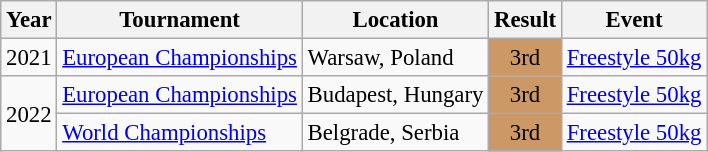<table class="wikitable" style="font-size:95%;">
<tr>
<th>Year</th>
<th>Tournament</th>
<th>Location</th>
<th>Result</th>
<th>Event</th>
</tr>
<tr>
<td>2021</td>
<td><a href='#'>European Championships</a></td>
<td>Warsaw, Poland</td>
<td align="center" bgcolor="cc9966">3rd</td>
<td><a href='#'>Freestyle 50kg</a></td>
</tr>
<tr>
<td rowspan=2>2022</td>
<td><a href='#'>European Championships</a></td>
<td>Budapest, Hungary</td>
<td align="center" bgcolor="cc9966">3rd</td>
<td><a href='#'>Freestyle 50kg</a></td>
</tr>
<tr>
<td><a href='#'>World Championships</a></td>
<td>Belgrade, Serbia</td>
<td align="center" bgcolor="cc9966">3rd</td>
<td><a href='#'>Freestyle 50kg</a></td>
</tr>
</table>
